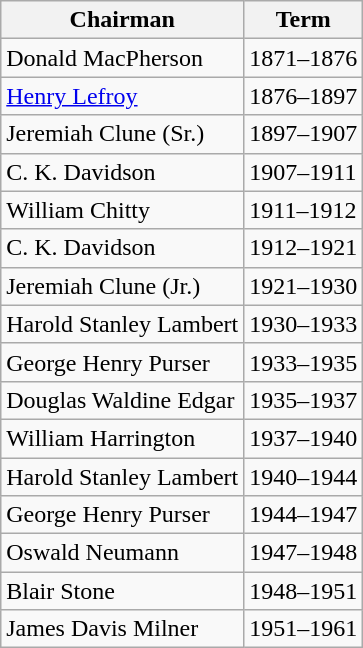<table class="wikitable">
<tr>
<th>Chairman</th>
<th>Term</th>
</tr>
<tr>
<td>Donald MacPherson</td>
<td>1871–1876</td>
</tr>
<tr>
<td><a href='#'>Henry Lefroy</a></td>
<td>1876–1897</td>
</tr>
<tr>
<td>Jeremiah Clune (Sr.)</td>
<td>1897–1907</td>
</tr>
<tr>
<td>C. K. Davidson</td>
<td>1907–1911</td>
</tr>
<tr>
<td>William Chitty</td>
<td>1911–1912</td>
</tr>
<tr>
<td>C. K. Davidson</td>
<td>1912–1921</td>
</tr>
<tr>
<td>Jeremiah Clune (Jr.)</td>
<td>1921–1930</td>
</tr>
<tr>
<td>Harold Stanley Lambert</td>
<td>1930–1933</td>
</tr>
<tr>
<td>George Henry Purser</td>
<td>1933–1935</td>
</tr>
<tr>
<td>Douglas Waldine Edgar</td>
<td>1935–1937</td>
</tr>
<tr>
<td>William Harrington</td>
<td>1937–1940</td>
</tr>
<tr>
<td>Harold Stanley Lambert</td>
<td>1940–1944</td>
</tr>
<tr>
<td>George Henry Purser</td>
<td>1944–1947</td>
</tr>
<tr>
<td>Oswald Neumann</td>
<td>1947–1948</td>
</tr>
<tr>
<td>Blair Stone</td>
<td>1948–1951</td>
</tr>
<tr>
<td>James Davis Milner</td>
<td>1951–1961</td>
</tr>
</table>
